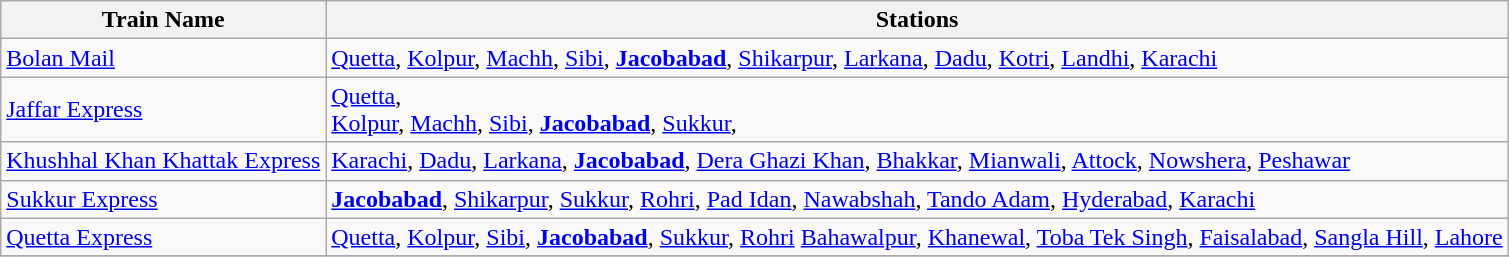<table class="wikitable" style="text-align:left">
<tr>
<th>Train Name</th>
<th>Stations</th>
</tr>
<tr>
<td><a href='#'>Bolan Mail</a></td>
<td><a href='#'>Quetta</a>, <a href='#'>Kolpur</a>, <a href='#'>Machh</a>, <a href='#'>Sibi</a>, <strong><a href='#'>Jacobabad</a></strong>, <a href='#'>Shikarpur</a>, <a href='#'>Larkana</a>, <a href='#'>Dadu</a>, <a href='#'>Kotri</a>, <a href='#'>Landhi</a>, <a href='#'>Karachi</a></td>
</tr>
<tr>
<td><a href='#'>Jaffar Express</a></td>
<td><a href='#'>Quetta</a>,<br><a href='#'>Kolpur</a>, <a href='#'>Machh</a>, <a href='#'>Sibi</a>, <strong><a href='#'>Jacobabad</a></strong>, <a href='#'>Sukkur</a>,</td>
</tr>
<tr>
<td><a href='#'>Khushhal Khan Khattak Express</a></td>
<td><a href='#'>Karachi</a>, <a href='#'>Dadu</a>, <a href='#'>Larkana</a>, <strong><a href='#'>Jacobabad</a></strong>, <a href='#'>Dera Ghazi Khan</a>, <a href='#'>Bhakkar</a>, <a href='#'>Mianwali</a>, <a href='#'>Attock</a>, <a href='#'>Nowshera</a>, <a href='#'>Peshawar</a></td>
</tr>
<tr>
<td><a href='#'>Sukkur Express</a></td>
<td><strong><a href='#'>Jacobabad</a></strong>, <a href='#'>Shikarpur</a>, <a href='#'>Sukkur</a>, <a href='#'>Rohri</a>, <a href='#'>Pad Idan</a>, <a href='#'>Nawabshah</a>, <a href='#'>Tando Adam</a>, <a href='#'>Hyderabad</a>, <a href='#'>Karachi</a></td>
</tr>
<tr>
<td><a href='#'>Quetta Express</a></td>
<td><a href='#'>Quetta</a>, <a href='#'>Kolpur</a>, <a href='#'>Sibi</a>, <strong><a href='#'>Jacobabad</a></strong>, <a href='#'>Sukkur</a>, <a href='#'>Rohri</a> <a href='#'>Bahawalpur</a>, <a href='#'>Khanewal</a>, <a href='#'>Toba Tek Singh</a>, <a href='#'>Faisalabad</a>, <a href='#'>Sangla Hill</a>, <a href='#'>Lahore</a></td>
</tr>
<tr>
</tr>
</table>
